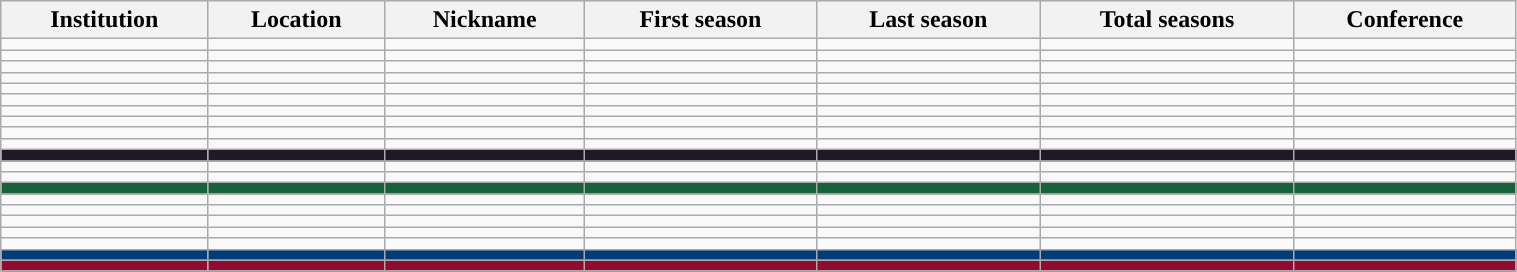<table class="sortable wikitable" width =80%>
<tr>
<th>Institution</th>
<th>Location</th>
<th>Nickname</th>
<th>First season</th>
<th>Last season</th>
<th>Total seasons</th>
<th>Conference</th>
</tr>
<tr align="center">
<td><strong><a href='#'></a></strong></td>
<td><strong><a href='#'></a></strong></td>
<td><strong><a href='#'></a></strong></td>
<td><strong><a href='#'></a></strong></td>
<td><strong><a href='#'></a></strong></td>
<td><strong></strong></td>
<td><strong><a href='#'></a></strong></td>
</tr>
<tr align="center">
<td><strong><a href='#'></a></strong></td>
<td><strong><a href='#'></a></strong></td>
<td><strong><a href='#'></a></strong></td>
<td><strong><a href='#'></a></strong></td>
<td><strong><a href='#'></a></strong></td>
<td><strong></strong></td>
<td><strong><a href='#'></a></strong></td>
</tr>
<tr align="center">
<td><strong><a href='#'></a></strong></td>
<td><strong><a href='#'></a></strong></td>
<td><strong><a href='#'></a></strong></td>
<td><strong><a href='#'></a></strong></td>
<td><strong><a href='#'></a></strong></td>
<td><strong></strong></td>
<td><strong><a href='#'></a></strong></td>
</tr>
<tr align="center">
<td><strong><a href='#'></a></strong></td>
<td><strong><a href='#'></a></strong></td>
<td><strong><a href='#'></a></strong></td>
<td><strong><a href='#'></a></strong></td>
<td><strong><a href='#'></a></strong></td>
<td><strong></strong></td>
<td><strong><a href='#'></a></strong></td>
</tr>
<tr align="center">
<td><strong><a href='#'></a></strong></td>
<td><strong><a href='#'></a></strong></td>
<td><strong><a href='#'></a></strong></td>
<td><strong><a href='#'></a></strong></td>
<td><strong><a href='#'></a></strong></td>
<td><strong></strong></td>
<td><strong></strong></td>
</tr>
<tr align="center">
<td><strong><a href='#'></a></strong></td>
<td><strong><a href='#'></a></strong></td>
<td><strong><a href='#'></a></strong></td>
<td><strong><a href='#'></a></strong></td>
<td><strong><a href='#'></a></strong></td>
<td><strong></strong></td>
<td><strong><a href='#'></a></strong></td>
</tr>
<tr align="center">
<td><strong><a href='#'></a></strong></td>
<td><strong><a href='#'></a></strong></td>
<td><strong><a href='#'></a></strong></td>
<td><strong><a href='#'></a></strong></td>
<td><strong><a href='#'></a></strong></td>
<td><strong></strong></td>
<td><strong><a href='#'></a></strong></td>
</tr>
<tr align="center">
<td><strong><a href='#'></a></strong></td>
<td><strong><a href='#'></a></strong></td>
<td><strong><a href='#'></a></strong></td>
<td><strong><a href='#'></a></strong></td>
<td><strong><a href='#'></a></strong></td>
<td><strong></strong></td>
<td><strong><a href='#'></a></strong></td>
</tr>
<tr align="center">
<td><strong><a href='#'></a></strong></td>
<td><strong><a href='#'></a></strong></td>
<td><strong><a href='#'></a></strong></td>
<td><strong><a href='#'></a></strong></td>
<td><strong><a href='#'></a></strong></td>
<td><strong></strong></td>
<td><strong><a href='#'></a></strong></td>
</tr>
<tr align="center">
<td><strong><a href='#'></a></strong></td>
<td><strong><a href='#'></a></strong></td>
<td><strong><a href='#'></a></strong></td>
<td><strong><a href='#'></a></strong></td>
<td><strong><a href='#'></a></strong></td>
<td><strong></strong></td>
<td><strong><a href='#'></a></strong></td>
</tr>
<tr align="center" style="color:white; background:#1f1925; ">
<td><strong><a href='#'></a></strong></td>
<td><strong><a href='#'></a></strong></td>
<td><strong><a href='#'></a></strong></td>
<td><strong><a href='#'></a></strong></td>
<td><strong><a href='#'></a></strong></td>
<td><strong></strong></td>
<td><strong><a href='#'></a></strong></td>
</tr>
<tr align="center">
<td><strong><a href='#'></a></strong></td>
<td><strong><a href='#'></a></strong></td>
<td><strong><a href='#'></a></strong></td>
<td><strong><a href='#'></a></strong></td>
<td><strong><a href='#'></a></strong></td>
<td><strong></strong></td>
<td><strong><a href='#'></a></strong></td>
</tr>
<tr align="center">
<td><strong><a href='#'></a></strong></td>
<td><strong><a href='#'></a></strong></td>
<td><strong><a href='#'></a></strong></td>
<td><strong><a href='#'></a></strong></td>
<td><strong><a href='#'></a></strong></td>
<td><strong></strong></td>
<td><strong><a href='#'></a></strong></td>
</tr>
<tr align="center" style="color:white; background:#16633b; ">
<td><strong><a href='#'></a></strong></td>
<td><strong><a href='#'></a></strong></td>
<td><strong><a href='#'></a></strong></td>
<td><strong><a href='#'></a></strong></td>
<td><strong><a href='#'></a></strong></td>
<td><strong></strong></td>
<td><strong><a href='#'></a></strong></td>
</tr>
<tr align="center">
<td><strong><a href='#'></a></strong></td>
<td><strong><a href='#'></a></strong></td>
<td><strong><a href='#'></a></strong></td>
<td><strong><a href='#'></a></strong></td>
<td><strong><a href='#'></a></strong></td>
<td><strong></strong></td>
<td><strong><a href='#'></a></strong></td>
</tr>
<tr align="center">
<td><strong><a href='#'></a></strong></td>
<td><strong><a href='#'></a></strong></td>
<td><strong><a href='#'></a></strong></td>
<td><strong><a href='#'></a></strong></td>
<td><strong><a href='#'></a></strong></td>
<td><strong></strong></td>
<td><strong><a href='#'></a></strong></td>
</tr>
<tr align="center">
<td><strong><a href='#'></a></strong></td>
<td><strong><a href='#'></a></strong></td>
<td><strong><a href='#'></a></strong></td>
<td><strong><a href='#'></a></strong></td>
<td><strong><a href='#'></a></strong></td>
<td><strong></strong></td>
<td><strong><a href='#'></a></strong></td>
</tr>
<tr align="center">
<td><strong><a href='#'></a></strong></td>
<td><strong><a href='#'></a></strong></td>
<td><strong><a href='#'></a></strong></td>
<td><strong><a href='#'></a></strong></td>
<td><strong><a href='#'></a></strong></td>
<td><strong></strong></td>
<td><strong><a href='#'></a></strong></td>
</tr>
<tr align="center">
<td><strong><a href='#'></a></strong></td>
<td><strong><a href='#'></a></strong></td>
<td><strong><a href='#'></a></strong></td>
<td><strong><a href='#'></a></strong></td>
<td><strong><a href='#'></a></strong></td>
<td><strong></strong></td>
<td><strong></strong></td>
</tr>
<tr align="center" style="color:white; background:#013c79; ">
<td><strong><a href='#'></a></strong></td>
<td><strong><a href='#'></a></strong></td>
<td><strong><a href='#'></a></strong></td>
<td><strong><a href='#'></a></strong></td>
<td><strong><a href='#'></a></strong></td>
<td><strong></strong></td>
<td><strong></strong></td>
</tr>
<tr align="center" style="color:white; background:#900b2f; ">
<td><strong><a href='#'></a></strong></td>
<td><strong><a href='#'></a></strong></td>
<td><strong><a href='#'></a></strong></td>
<td><strong><a href='#'></a></strong></td>
<td><strong><a href='#'></a></strong></td>
<td><strong></strong></td>
<td><strong><a href='#'></a></strong></td>
</tr>
</table>
